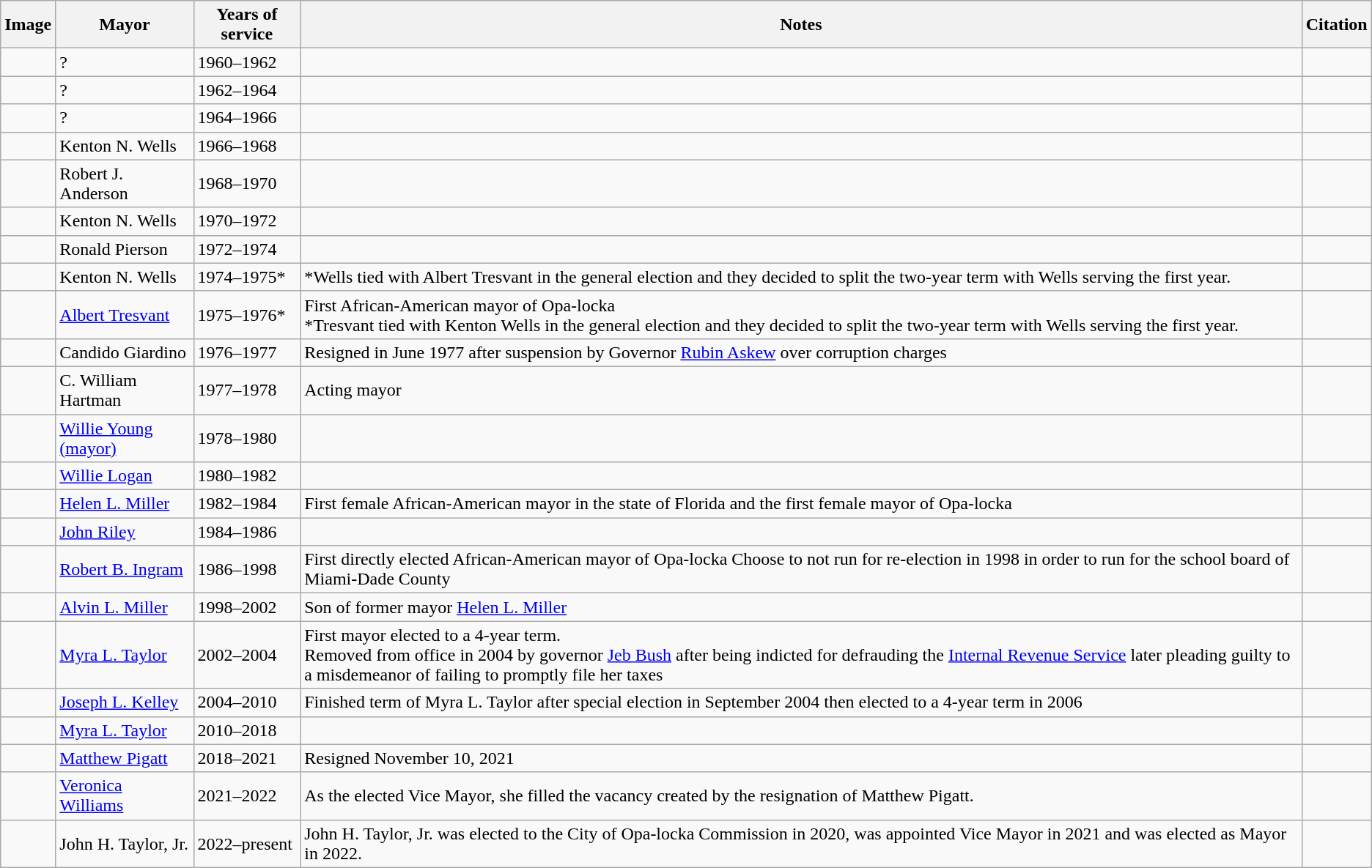<table class="wikitable" style="text-align:left" border="1">
<tr>
<th>Image</th>
<th>Mayor</th>
<th>Years of service</th>
<th>Notes</th>
<th>Citation</th>
</tr>
<tr>
<td></td>
<td>?</td>
<td>1960–1962</td>
<td></td>
<td></td>
</tr>
<tr>
<td></td>
<td>?</td>
<td>1962–1964</td>
<td></td>
<td></td>
</tr>
<tr>
<td></td>
<td>?</td>
<td>1964–1966</td>
<td></td>
<td></td>
</tr>
<tr>
<td></td>
<td>Kenton N. Wells</td>
<td>1966–1968</td>
<td></td>
<td></td>
</tr>
<tr>
<td></td>
<td>Robert J. Anderson</td>
<td>1968–1970</td>
<td></td>
<td></td>
</tr>
<tr>
<td></td>
<td>Kenton N. Wells</td>
<td>1970–1972</td>
<td></td>
<td></td>
</tr>
<tr>
<td></td>
<td>Ronald Pierson</td>
<td>1972–1974</td>
<td></td>
<td></td>
</tr>
<tr>
<td></td>
<td>Kenton N. Wells</td>
<td>1974–1975*</td>
<td>*Wells tied with Albert Tresvant in the general election and they decided to split the two-year term with Wells serving the first year.</td>
<td></td>
</tr>
<tr>
<td></td>
<td><a href='#'>Albert Tresvant</a></td>
<td>1975–1976*</td>
<td>First African-American mayor of Opa-locka<br> *Tresvant tied with Kenton Wells in the general election and they decided to split the two-year term with Wells serving the first year.</td>
<td></td>
</tr>
<tr>
<td></td>
<td>Candido Giardino</td>
<td>1976–1977</td>
<td>Resigned in June 1977 after suspension by Governor <a href='#'>Rubin Askew</a> over corruption charges</td>
</tr>
<tr>
<td></td>
<td>C. William Hartman</td>
<td>1977–1978</td>
<td>Acting mayor</td>
<td></td>
</tr>
<tr>
<td></td>
<td><a href='#'>Willie Young (mayor)</a></td>
<td>1978–1980</td>
<td></td>
<td></td>
</tr>
<tr>
<td></td>
<td><a href='#'>Willie Logan</a></td>
<td>1980–1982</td>
<td></td>
<td></td>
</tr>
<tr>
<td></td>
<td><a href='#'>Helen L. Miller</a></td>
<td>1982–1984</td>
<td>First female African-American mayor in the state of Florida and the first female mayor of Opa-locka</td>
<td></td>
</tr>
<tr>
<td></td>
<td><a href='#'>John Riley</a></td>
<td>1984–1986</td>
<td></td>
<td></td>
</tr>
<tr>
<td></td>
<td><a href='#'>Robert B. Ingram</a></td>
<td>1986–1998</td>
<td>First directly elected African-American mayor of Opa-locka Choose to not run for re-election in 1998 in order to run for the school board of Miami-Dade County</td>
<td></td>
</tr>
<tr>
<td></td>
<td><a href='#'>Alvin L. Miller</a></td>
<td>1998–2002</td>
<td>Son of former mayor <a href='#'>Helen L. Miller</a></td>
<td></td>
</tr>
<tr>
<td></td>
<td><a href='#'>Myra L. Taylor</a></td>
<td>2002–2004</td>
<td>First mayor elected to a 4-year term.<br> Removed from office in 2004 by governor <a href='#'>Jeb Bush</a> after being indicted for defrauding the <a href='#'>Internal Revenue Service</a> later pleading guilty to a misdemeanor of failing to promptly file her taxes</td>
<td></td>
</tr>
<tr>
<td></td>
<td><a href='#'>Joseph L. Kelley</a></td>
<td>2004–2010</td>
<td>Finished term of Myra L. Taylor after special election in September 2004 then elected to a 4-year term in 2006</td>
<td></td>
</tr>
<tr>
<td></td>
<td><a href='#'>Myra L. Taylor</a></td>
<td>2010–2018</td>
<td></td>
<td></td>
</tr>
<tr>
<td></td>
<td><a href='#'>Matthew Pigatt</a></td>
<td>2018–2021</td>
<td>Resigned November 10, 2021</td>
<td></td>
</tr>
<tr>
<td></td>
<td><a href='#'>Veronica Williams</a></td>
<td>2021–2022</td>
<td>As the elected Vice Mayor, she filled the vacancy created by the resignation of Matthew Pigatt.</td>
<td></td>
</tr>
<tr>
<td></td>
<td>John H. Taylor, Jr.</td>
<td>2022–present</td>
<td>John H. Taylor, Jr. was elected to the City of Opa-locka Commission in 2020, was appointed Vice Mayor in 2021 and was elected as Mayor in 2022.</td>
<td></td>
</tr>
</table>
